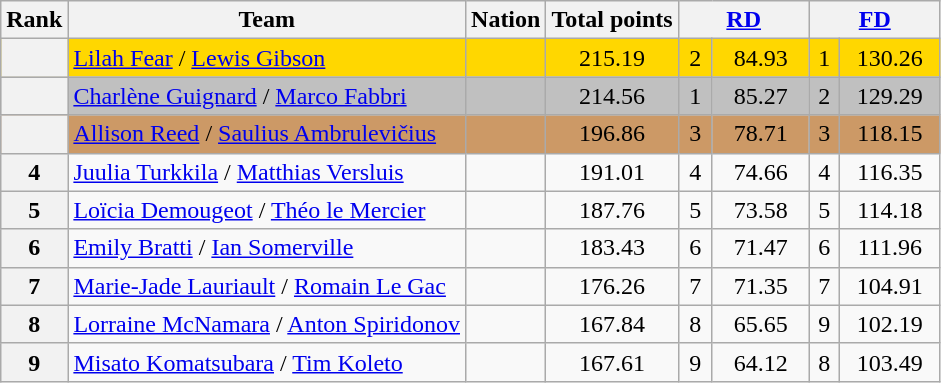<table class="wikitable sortable" style="text-align:left">
<tr>
<th scope="col">Rank</th>
<th scope="col">Team</th>
<th scope="col">Nation</th>
<th scope="col">Total points</th>
<th scope="col" colspan="2" width="80px"><a href='#'>RD</a></th>
<th scope="col" colspan="2" width="80px"><a href='#'>FD</a></th>
</tr>
<tr bgcolor="gold">
<th scope="row"></th>
<td><a href='#'>Lilah Fear</a> / <a href='#'>Lewis Gibson</a></td>
<td></td>
<td align="center">215.19</td>
<td align="center">2</td>
<td align="center">84.93</td>
<td align="center">1</td>
<td align="center">130.26</td>
</tr>
<tr bgcolor="silver">
<th scope="row"></th>
<td><a href='#'>Charlène Guignard</a> / <a href='#'>Marco Fabbri</a></td>
<td></td>
<td align="center">214.56</td>
<td align="center">1</td>
<td align="center">85.27</td>
<td align="center">2</td>
<td align="center">129.29</td>
</tr>
<tr bgcolor="cc9966">
<th scope="row"></th>
<td><a href='#'>Allison Reed</a> / <a href='#'>Saulius Ambrulevičius</a></td>
<td></td>
<td align="center">196.86</td>
<td align="center">3</td>
<td align="center">78.71</td>
<td align="center">3</td>
<td align="center">118.15</td>
</tr>
<tr>
<th scope="row">4</th>
<td><a href='#'>Juulia Turkkila</a> / <a href='#'>Matthias Versluis</a></td>
<td></td>
<td align="center">191.01</td>
<td align="center">4</td>
<td align="center">74.66</td>
<td align="center">4</td>
<td align="center">116.35</td>
</tr>
<tr>
<th scope="row">5</th>
<td><a href='#'>Loïcia Demougeot</a> / <a href='#'>Théo le Mercier</a></td>
<td></td>
<td align="center">187.76</td>
<td align="center">5</td>
<td align="center">73.58</td>
<td align="center">5</td>
<td align="center">114.18</td>
</tr>
<tr>
<th scope="row">6</th>
<td><a href='#'>Emily Bratti</a> / <a href='#'>Ian Somerville</a></td>
<td></td>
<td align="center">183.43</td>
<td align="center">6</td>
<td align="center">71.47</td>
<td align="center">6</td>
<td align="center">111.96</td>
</tr>
<tr>
<th scope="row">7</th>
<td><a href='#'>Marie-Jade Lauriault</a> / <a href='#'>Romain Le Gac</a></td>
<td></td>
<td align="center">176.26</td>
<td align="center">7</td>
<td align="center">71.35</td>
<td align="center">7</td>
<td align="center">104.91</td>
</tr>
<tr>
<th scope="row">8</th>
<td><a href='#'>Lorraine McNamara</a> / <a href='#'>Anton Spiridonov</a></td>
<td></td>
<td align="center">167.84</td>
<td align="center">8</td>
<td align="center">65.65</td>
<td align="center">9</td>
<td align="center">102.19</td>
</tr>
<tr>
<th scope="row">9</th>
<td><a href='#'>Misato Komatsubara</a> / <a href='#'>Tim Koleto</a></td>
<td></td>
<td align="center">167.61</td>
<td align="center">9</td>
<td align="center">64.12</td>
<td align="center">8</td>
<td align="center">103.49</td>
</tr>
</table>
